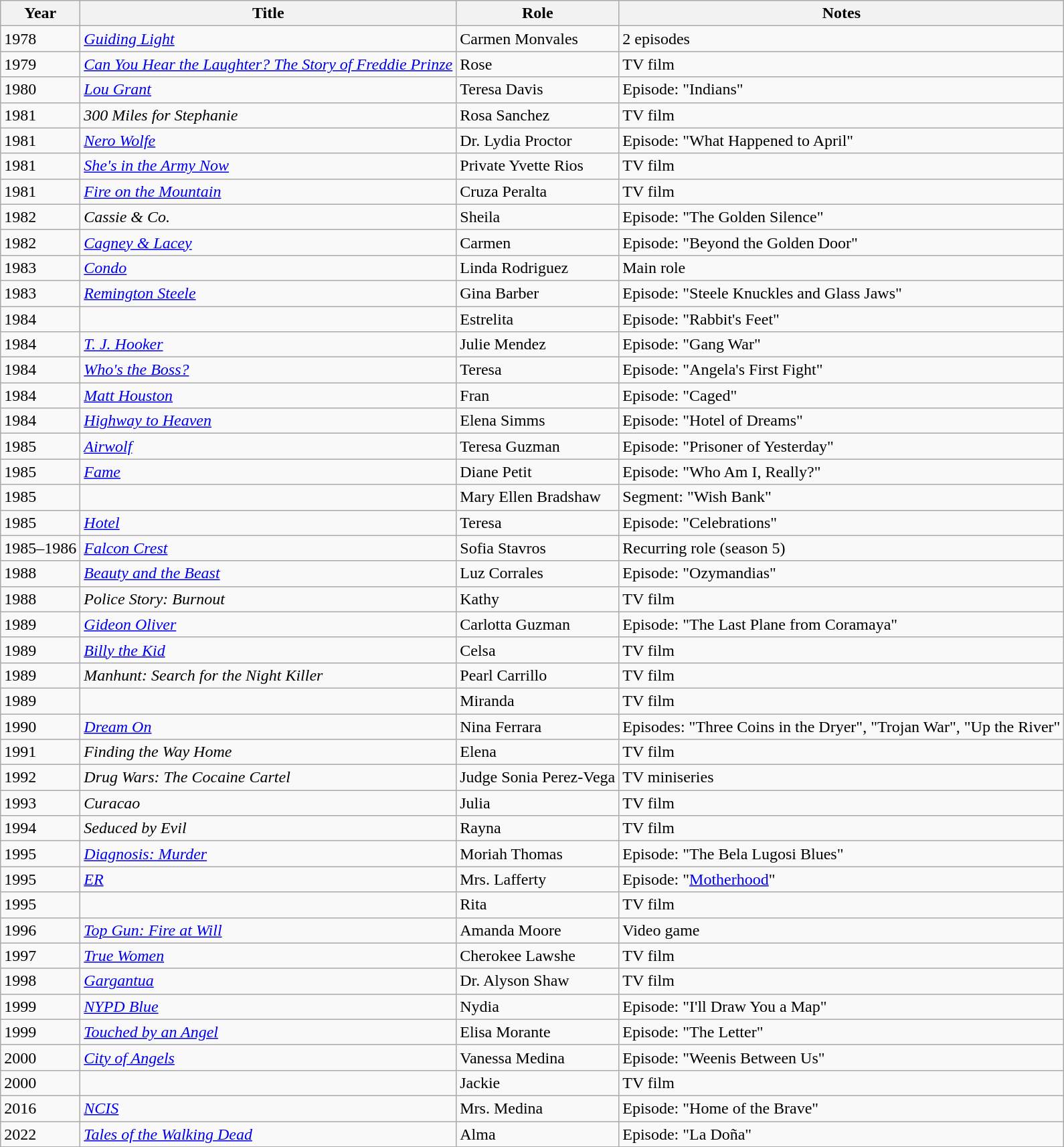<table class="wikitable sortable">
<tr>
<th>Year</th>
<th>Title</th>
<th>Role</th>
<th class="unsortable">Notes</th>
</tr>
<tr>
<td>1978</td>
<td><em><a href='#'>Guiding Light</a></em></td>
<td>Carmen Monvales</td>
<td>2 episodes</td>
</tr>
<tr>
<td>1979</td>
<td><em><a href='#'>Can You Hear the Laughter? The Story of Freddie Prinze</a></em></td>
<td>Rose</td>
<td>TV film</td>
</tr>
<tr>
<td>1980</td>
<td><em><a href='#'>Lou Grant</a></em></td>
<td>Teresa Davis</td>
<td>Episode: "Indians"</td>
</tr>
<tr>
<td>1981</td>
<td><em>300 Miles for Stephanie</em></td>
<td>Rosa Sanchez</td>
<td>TV film</td>
</tr>
<tr>
<td>1981</td>
<td><em><a href='#'>Nero Wolfe</a></em></td>
<td>Dr. Lydia Proctor</td>
<td>Episode: "What Happened to April"</td>
</tr>
<tr>
<td>1981</td>
<td><em><a href='#'>She's in the Army Now</a></em></td>
<td>Private Yvette Rios</td>
<td>TV film</td>
</tr>
<tr>
<td>1981</td>
<td><em><a href='#'>Fire on the Mountain</a></em></td>
<td>Cruza Peralta</td>
<td>TV film</td>
</tr>
<tr>
<td>1982</td>
<td><em>Cassie & Co.</em></td>
<td>Sheila</td>
<td>Episode: "The Golden Silence"</td>
</tr>
<tr>
<td>1982</td>
<td><em><a href='#'>Cagney & Lacey</a></em></td>
<td>Carmen</td>
<td>Episode: "Beyond the Golden Door"</td>
</tr>
<tr>
<td>1983</td>
<td><em><a href='#'>Condo</a></em></td>
<td>Linda Rodriguez</td>
<td>Main role</td>
</tr>
<tr>
<td>1983</td>
<td><em><a href='#'>Remington Steele</a></em></td>
<td>Gina Barber</td>
<td>Episode: "Steele Knuckles and Glass Jaws"</td>
</tr>
<tr>
<td>1984</td>
<td><em></em></td>
<td>Estrelita</td>
<td>Episode: "Rabbit's Feet"</td>
</tr>
<tr>
<td>1984</td>
<td><em><a href='#'>T. J. Hooker</a></em></td>
<td>Julie Mendez</td>
<td>Episode: "Gang War"</td>
</tr>
<tr>
<td>1984</td>
<td><em><a href='#'>Who's the Boss?</a></em></td>
<td>Teresa</td>
<td>Episode: "Angela's First Fight"</td>
</tr>
<tr>
<td>1984</td>
<td><em><a href='#'>Matt Houston</a></em></td>
<td>Fran</td>
<td>Episode: "Caged"</td>
</tr>
<tr>
<td>1984</td>
<td><em><a href='#'>Highway to Heaven</a></em></td>
<td>Elena Simms</td>
<td>Episode: "Hotel of Dreams"</td>
</tr>
<tr>
<td>1985</td>
<td><em><a href='#'>Airwolf</a></em></td>
<td>Teresa Guzman</td>
<td>Episode: "Prisoner of Yesterday"</td>
</tr>
<tr>
<td>1985</td>
<td><em><a href='#'>Fame</a></em></td>
<td>Diane Petit</td>
<td>Episode: "Who Am I, Really?"</td>
</tr>
<tr>
<td>1985</td>
<td><em></em></td>
<td>Mary Ellen Bradshaw</td>
<td>Segment: "Wish Bank"</td>
</tr>
<tr>
<td>1985</td>
<td><em><a href='#'>Hotel</a></em></td>
<td>Teresa</td>
<td>Episode: "Celebrations"</td>
</tr>
<tr>
<td>1985–1986</td>
<td><em><a href='#'>Falcon Crest</a></em></td>
<td>Sofia Stavros</td>
<td>Recurring role (season 5)</td>
</tr>
<tr>
<td>1988</td>
<td><em><a href='#'>Beauty and the Beast</a></em></td>
<td>Luz Corrales</td>
<td>Episode: "Ozymandias"</td>
</tr>
<tr>
<td>1988</td>
<td><em>Police Story: Burnout</em></td>
<td>Kathy</td>
<td>TV film</td>
</tr>
<tr>
<td>1989</td>
<td><em><a href='#'>Gideon Oliver</a></em></td>
<td>Carlotta Guzman</td>
<td>Episode: "The Last Plane from Coramaya"</td>
</tr>
<tr>
<td>1989</td>
<td><em><a href='#'>Billy the Kid</a></em></td>
<td>Celsa</td>
<td>TV film</td>
</tr>
<tr>
<td>1989</td>
<td><em>Manhunt: Search for the Night Killer</em></td>
<td>Pearl Carrillo</td>
<td>TV film</td>
</tr>
<tr>
<td>1989</td>
<td><em></em></td>
<td>Miranda</td>
<td>TV film</td>
</tr>
<tr>
<td>1990</td>
<td><em><a href='#'>Dream On</a></em></td>
<td>Nina Ferrara</td>
<td>Episodes: "Three Coins in the Dryer", "Trojan War", "Up the River"</td>
</tr>
<tr>
<td>1991</td>
<td><em>Finding the Way Home</em></td>
<td>Elena</td>
<td>TV film</td>
</tr>
<tr>
<td>1992</td>
<td><em>Drug Wars: The Cocaine Cartel</em></td>
<td>Judge Sonia Perez-Vega</td>
<td>TV miniseries</td>
</tr>
<tr>
<td>1993</td>
<td><em>Curacao</em></td>
<td>Julia</td>
<td>TV film</td>
</tr>
<tr>
<td>1994</td>
<td><em>Seduced by Evil</em></td>
<td>Rayna</td>
<td>TV film</td>
</tr>
<tr>
<td>1995</td>
<td><em><a href='#'>Diagnosis: Murder</a></em></td>
<td>Moriah Thomas</td>
<td>Episode: "The Bela Lugosi Blues"</td>
</tr>
<tr>
<td>1995</td>
<td><em><a href='#'>ER</a></em></td>
<td>Mrs. Lafferty</td>
<td>Episode: "<a href='#'>Motherhood</a>"</td>
</tr>
<tr>
<td>1995</td>
<td><em></em></td>
<td>Rita</td>
<td>TV film</td>
</tr>
<tr>
<td>1996</td>
<td><em><a href='#'>Top Gun: Fire at Will</a></em></td>
<td>Amanda Moore</td>
<td>Video game</td>
</tr>
<tr>
<td>1997</td>
<td><em><a href='#'>True Women</a></em></td>
<td>Cherokee Lawshe</td>
<td>TV film</td>
</tr>
<tr>
<td>1998</td>
<td><em><a href='#'>Gargantua</a></em></td>
<td>Dr. Alyson Shaw</td>
<td>TV film</td>
</tr>
<tr>
<td>1999</td>
<td><em><a href='#'>NYPD Blue</a></em></td>
<td>Nydia</td>
<td>Episode: "I'll Draw You a Map"</td>
</tr>
<tr>
<td>1999</td>
<td><em><a href='#'>Touched by an Angel</a></em></td>
<td>Elisa Morante</td>
<td>Episode: "The Letter"</td>
</tr>
<tr>
<td>2000</td>
<td><em><a href='#'>City of Angels</a></em></td>
<td>Vanessa Medina</td>
<td>Episode: "Weenis Between Us"</td>
</tr>
<tr>
<td>2000</td>
<td><em></em></td>
<td>Jackie</td>
<td>TV film</td>
</tr>
<tr>
<td>2016</td>
<td><em><a href='#'>NCIS</a></em></td>
<td>Mrs. Medina</td>
<td>Episode: "Home of the Brave"</td>
</tr>
<tr>
<td>2022</td>
<td><em><a href='#'>Tales of the Walking Dead</a></em></td>
<td>Alma</td>
<td>Episode: "La Doña"</td>
</tr>
</table>
